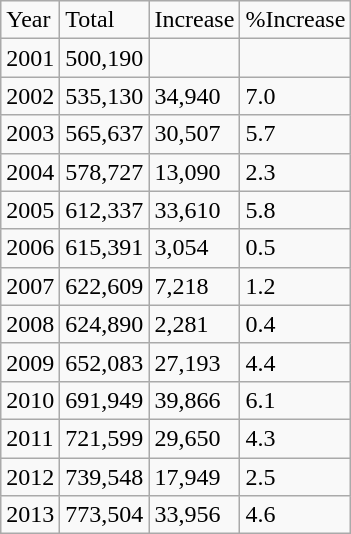<table class="wikitable sortable">
<tr>
<td>Year</td>
<td>Total</td>
<td>Increase</td>
<td>%Increase</td>
</tr>
<tr>
<td>2001</td>
<td>500,190</td>
<td></td>
<td></td>
</tr>
<tr>
<td>2002</td>
<td>535,130</td>
<td>34,940</td>
<td>7.0</td>
</tr>
<tr>
<td>2003</td>
<td>565,637</td>
<td>30,507</td>
<td>5.7</td>
</tr>
<tr>
<td>2004</td>
<td>578,727</td>
<td>13,090</td>
<td>2.3</td>
</tr>
<tr>
<td>2005</td>
<td>612,337</td>
<td>33,610</td>
<td>5.8</td>
</tr>
<tr>
<td>2006</td>
<td>615,391</td>
<td>3,054</td>
<td>0.5</td>
</tr>
<tr>
<td>2007</td>
<td>622,609</td>
<td>7,218</td>
<td>1.2</td>
</tr>
<tr>
<td>2008</td>
<td>624,890</td>
<td>2,281</td>
<td>0.4</td>
</tr>
<tr>
<td>2009</td>
<td>652,083</td>
<td>27,193</td>
<td>4.4</td>
</tr>
<tr>
<td>2010</td>
<td>691,949</td>
<td>39,866</td>
<td>6.1</td>
</tr>
<tr>
<td>2011</td>
<td>721,599</td>
<td>29,650</td>
<td>4.3</td>
</tr>
<tr>
<td>2012</td>
<td>739,548</td>
<td>17,949</td>
<td>2.5</td>
</tr>
<tr>
<td>2013</td>
<td>773,504</td>
<td>33,956</td>
<td>4.6</td>
</tr>
</table>
